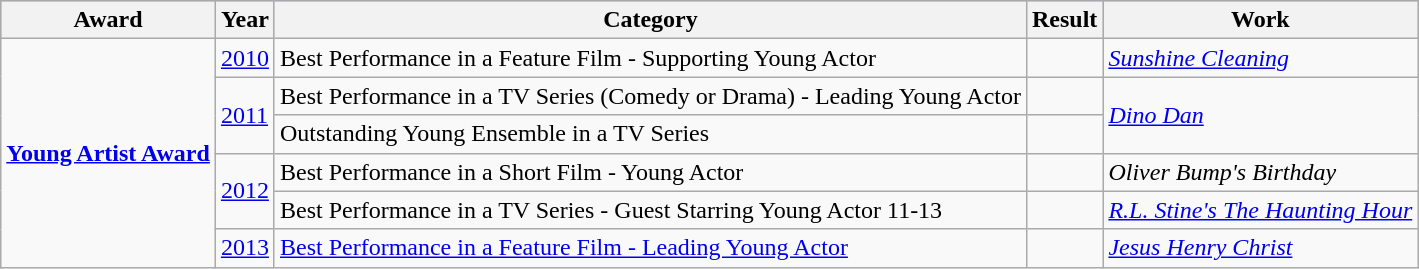<table class="wikitable">
<tr style="background:#b0c4de; text-align:center;">
<th>Award</th>
<th>Year</th>
<th>Category</th>
<th>Result</th>
<th>Work</th>
</tr>
<tr>
<td rowspan=6><strong><a href='#'>Young Artist Award</a></strong></td>
<td><a href='#'>2010</a></td>
<td>Best Performance in a Feature Film - Supporting Young Actor</td>
<td></td>
<td><em><a href='#'>Sunshine Cleaning</a></em></td>
</tr>
<tr>
<td rowspan=2><a href='#'>2011</a></td>
<td>Best Performance in a TV Series (Comedy or Drama) - Leading Young Actor</td>
<td></td>
<td rowspan=2><em><a href='#'>Dino Dan</a></em></td>
</tr>
<tr>
<td>Outstanding Young Ensemble in a TV Series</td>
<td></td>
</tr>
<tr>
<td rowspan=2><a href='#'>2012</a></td>
<td>Best Performance in a Short Film - Young Actor</td>
<td></td>
<td><em>Oliver Bump's Birthday</em></td>
</tr>
<tr>
<td>Best Performance in a TV Series - Guest Starring Young Actor 11-13</td>
<td></td>
<td><em><a href='#'>R.L. Stine's The Haunting Hour</a></em></td>
</tr>
<tr>
<td><a href='#'>2013</a></td>
<td><a href='#'>Best Performance in a Feature Film - Leading Young Actor</a></td>
<td></td>
<td><em><a href='#'>Jesus Henry Christ</a></em></td>
</tr>
</table>
